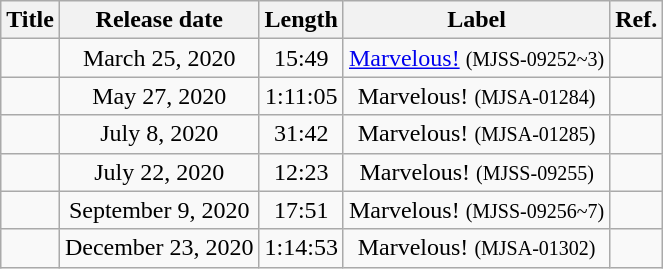<table class="wikitable" style="text-align: center;">
<tr>
<th scope="col">Title</th>
<th scope="col">Release date</th>
<th scope="col">Length</th>
<th scope="col">Label</th>
<th scope="col">Ref.</th>
</tr>
<tr>
<td></td>
<td>March 25, 2020</td>
<td>15:49</td>
<td><a href='#'>Marvelous!</a> <small>(MJSS-09252~3)</small></td>
<td></td>
</tr>
<tr>
<td></td>
<td>May 27, 2020</td>
<td>1:11:05</td>
<td>Marvelous! <small>(MJSA-01284)</small></td>
<td></td>
</tr>
<tr>
<td></td>
<td>July 8, 2020</td>
<td>31:42</td>
<td>Marvelous! <small>(MJSA-01285)</small></td>
<td></td>
</tr>
<tr>
<td></td>
<td>July 22, 2020</td>
<td>12:23</td>
<td>Marvelous! <small>(MJSS-09255)</small></td>
<td></td>
</tr>
<tr>
<td></td>
<td>September 9, 2020</td>
<td>17:51</td>
<td>Marvelous! <small>(MJSS-09256~7)</small></td>
<td></td>
</tr>
<tr>
<td></td>
<td>December 23, 2020</td>
<td>1:14:53</td>
<td>Marvelous! <small>(MJSA-01302)</small></td>
<td></td>
</tr>
</table>
